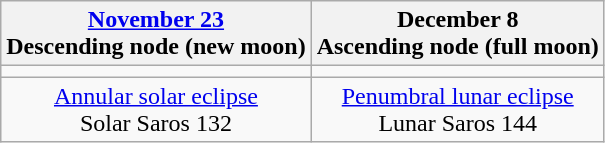<table class="wikitable">
<tr>
<th><a href='#'>November 23</a><br>Descending node (new moon)<br></th>
<th>December 8<br>Ascending node (full moon)</th>
</tr>
<tr>
<td></td>
<td></td>
</tr>
<tr align=center>
<td><a href='#'>Annular solar eclipse</a><br>Solar Saros 132</td>
<td><a href='#'>Penumbral lunar eclipse</a><br>Lunar Saros 144</td>
</tr>
</table>
